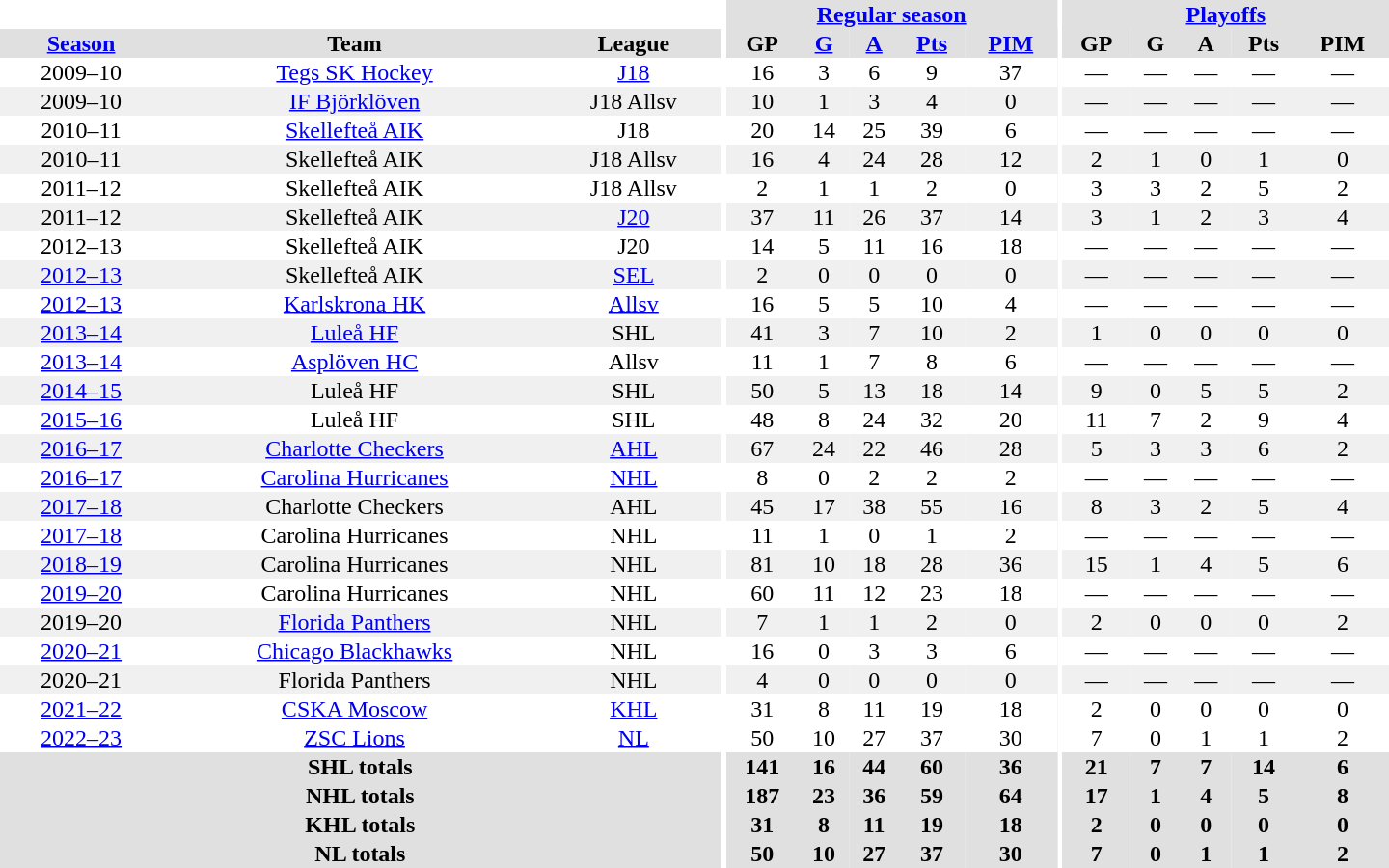<table border="0" cellpadding="1" cellspacing="0" style="text-align:center; width:60em">
<tr bgcolor="#e0e0e0">
<th colspan="3" bgcolor="#ffffff"></th>
<th rowspan="99" bgcolor="#ffffff"></th>
<th colspan="5"><a href='#'>Regular season</a></th>
<th rowspan="99" bgcolor="#ffffff"></th>
<th colspan="5"><a href='#'>Playoffs</a></th>
</tr>
<tr bgcolor="#e0e0e0">
<th><a href='#'>Season</a></th>
<th>Team</th>
<th>League</th>
<th>GP</th>
<th><a href='#'>G</a></th>
<th><a href='#'>A</a></th>
<th><a href='#'>Pts</a></th>
<th><a href='#'>PIM</a></th>
<th>GP</th>
<th>G</th>
<th>A</th>
<th>Pts</th>
<th>PIM</th>
</tr>
<tr>
<td>2009–10</td>
<td><a href='#'>Tegs SK Hockey</a></td>
<td><a href='#'>J18</a></td>
<td>16</td>
<td>3</td>
<td>6</td>
<td>9</td>
<td>37</td>
<td>—</td>
<td>—</td>
<td>—</td>
<td>—</td>
<td>—</td>
</tr>
<tr bgcolor="#f0f0f0">
<td>2009–10</td>
<td><a href='#'>IF Björklöven</a></td>
<td>J18 Allsv</td>
<td>10</td>
<td>1</td>
<td>3</td>
<td>4</td>
<td>0</td>
<td>—</td>
<td>—</td>
<td>—</td>
<td>—</td>
<td>—</td>
</tr>
<tr>
<td>2010–11</td>
<td><a href='#'>Skellefteå AIK</a></td>
<td>J18</td>
<td>20</td>
<td>14</td>
<td>25</td>
<td>39</td>
<td>6</td>
<td>—</td>
<td>—</td>
<td>—</td>
<td>—</td>
<td>—</td>
</tr>
<tr bgcolor="#f0f0f0">
<td>2010–11</td>
<td>Skellefteå AIK</td>
<td>J18 Allsv</td>
<td>16</td>
<td>4</td>
<td>24</td>
<td>28</td>
<td>12</td>
<td>2</td>
<td>1</td>
<td>0</td>
<td>1</td>
<td>0</td>
</tr>
<tr>
<td>2011–12</td>
<td>Skellefteå AIK</td>
<td>J18 Allsv</td>
<td>2</td>
<td>1</td>
<td>1</td>
<td>2</td>
<td>0</td>
<td>3</td>
<td>3</td>
<td>2</td>
<td>5</td>
<td>2</td>
</tr>
<tr bgcolor="#f0f0f0">
<td>2011–12</td>
<td>Skellefteå AIK</td>
<td><a href='#'>J20</a></td>
<td>37</td>
<td>11</td>
<td>26</td>
<td>37</td>
<td>14</td>
<td>3</td>
<td>1</td>
<td>2</td>
<td>3</td>
<td>4</td>
</tr>
<tr>
<td>2012–13</td>
<td>Skellefteå AIK</td>
<td>J20</td>
<td>14</td>
<td>5</td>
<td>11</td>
<td>16</td>
<td>18</td>
<td>—</td>
<td>—</td>
<td>—</td>
<td>—</td>
<td>—</td>
</tr>
<tr bgcolor="#f0f0f0">
<td><a href='#'>2012–13</a></td>
<td>Skellefteå AIK</td>
<td><a href='#'>SEL</a></td>
<td>2</td>
<td>0</td>
<td>0</td>
<td>0</td>
<td>0</td>
<td>—</td>
<td>—</td>
<td>—</td>
<td>—</td>
<td>—</td>
</tr>
<tr>
<td><a href='#'>2012–13</a></td>
<td><a href='#'>Karlskrona HK</a></td>
<td><a href='#'>Allsv</a></td>
<td>16</td>
<td>5</td>
<td>5</td>
<td>10</td>
<td>4</td>
<td>—</td>
<td>—</td>
<td>—</td>
<td>—</td>
<td>—</td>
</tr>
<tr bgcolor="#f0f0f0">
<td><a href='#'>2013–14</a></td>
<td><a href='#'>Luleå HF</a></td>
<td>SHL</td>
<td>41</td>
<td>3</td>
<td>7</td>
<td>10</td>
<td>2</td>
<td>1</td>
<td>0</td>
<td>0</td>
<td>0</td>
<td>0</td>
</tr>
<tr>
<td><a href='#'>2013–14</a></td>
<td><a href='#'>Asplöven HC</a></td>
<td>Allsv</td>
<td>11</td>
<td>1</td>
<td>7</td>
<td>8</td>
<td>6</td>
<td>—</td>
<td>—</td>
<td>—</td>
<td>—</td>
<td>—</td>
</tr>
<tr bgcolor="#f0f0f0">
<td><a href='#'>2014–15</a></td>
<td>Luleå HF</td>
<td>SHL</td>
<td>50</td>
<td>5</td>
<td>13</td>
<td>18</td>
<td>14</td>
<td>9</td>
<td>0</td>
<td>5</td>
<td>5</td>
<td>2</td>
</tr>
<tr>
<td><a href='#'>2015–16</a></td>
<td>Luleå HF</td>
<td>SHL</td>
<td>48</td>
<td>8</td>
<td>24</td>
<td>32</td>
<td>20</td>
<td>11</td>
<td>7</td>
<td>2</td>
<td>9</td>
<td>4</td>
</tr>
<tr bgcolor="#f0f0f0">
<td><a href='#'>2016–17</a></td>
<td><a href='#'>Charlotte Checkers</a></td>
<td><a href='#'>AHL</a></td>
<td>67</td>
<td>24</td>
<td>22</td>
<td>46</td>
<td>28</td>
<td>5</td>
<td>3</td>
<td>3</td>
<td>6</td>
<td>2</td>
</tr>
<tr>
<td><a href='#'>2016–17</a></td>
<td><a href='#'>Carolina Hurricanes</a></td>
<td><a href='#'>NHL</a></td>
<td>8</td>
<td>0</td>
<td>2</td>
<td>2</td>
<td>2</td>
<td>—</td>
<td>—</td>
<td>—</td>
<td>—</td>
<td>—</td>
</tr>
<tr bgcolor="#f0f0f0">
<td><a href='#'>2017–18</a></td>
<td>Charlotte Checkers</td>
<td>AHL</td>
<td>45</td>
<td>17</td>
<td>38</td>
<td>55</td>
<td>16</td>
<td>8</td>
<td>3</td>
<td>2</td>
<td>5</td>
<td>4</td>
</tr>
<tr>
<td><a href='#'>2017–18</a></td>
<td>Carolina Hurricanes</td>
<td>NHL</td>
<td>11</td>
<td>1</td>
<td>0</td>
<td>1</td>
<td>2</td>
<td>—</td>
<td>—</td>
<td>—</td>
<td>—</td>
<td>—</td>
</tr>
<tr bgcolor="#f0f0f0">
<td><a href='#'>2018–19</a></td>
<td>Carolina Hurricanes</td>
<td>NHL</td>
<td>81</td>
<td>10</td>
<td>18</td>
<td>28</td>
<td>36</td>
<td>15</td>
<td>1</td>
<td>4</td>
<td>5</td>
<td>6</td>
</tr>
<tr>
<td><a href='#'>2019–20</a></td>
<td>Carolina Hurricanes</td>
<td>NHL</td>
<td>60</td>
<td>11</td>
<td>12</td>
<td>23</td>
<td>18</td>
<td>—</td>
<td>—</td>
<td>—</td>
<td>—</td>
<td>—</td>
</tr>
<tr bgcolor="#f0f0f0">
<td>2019–20</td>
<td><a href='#'>Florida Panthers</a></td>
<td>NHL</td>
<td>7</td>
<td>1</td>
<td>1</td>
<td>2</td>
<td>0</td>
<td>2</td>
<td>0</td>
<td>0</td>
<td>0</td>
<td>2</td>
</tr>
<tr>
<td><a href='#'>2020–21</a></td>
<td><a href='#'>Chicago Blackhawks</a></td>
<td>NHL</td>
<td>16</td>
<td>0</td>
<td>3</td>
<td>3</td>
<td>6</td>
<td>—</td>
<td>—</td>
<td>—</td>
<td>—</td>
<td>—</td>
</tr>
<tr bgcolor="#f0f0f0">
<td>2020–21</td>
<td>Florida Panthers</td>
<td>NHL</td>
<td>4</td>
<td>0</td>
<td>0</td>
<td>0</td>
<td>0</td>
<td>—</td>
<td>—</td>
<td>—</td>
<td>—</td>
<td>—</td>
</tr>
<tr>
<td><a href='#'>2021–22</a></td>
<td><a href='#'>CSKA Moscow</a></td>
<td><a href='#'>KHL</a></td>
<td>31</td>
<td>8</td>
<td>11</td>
<td>19</td>
<td>18</td>
<td>2</td>
<td>0</td>
<td>0</td>
<td>0</td>
<td>0</td>
</tr>
<tr>
<td><a href='#'>2022–23</a></td>
<td><a href='#'>ZSC Lions</a></td>
<td><a href='#'>NL</a></td>
<td>50</td>
<td>10</td>
<td>27</td>
<td>37</td>
<td>30</td>
<td>7</td>
<td>0</td>
<td>1</td>
<td>1</td>
<td>2</td>
</tr>
<tr bgcolor="#e0e0e0">
<th colspan="3">SHL totals</th>
<th>141</th>
<th>16</th>
<th>44</th>
<th>60</th>
<th>36</th>
<th>21</th>
<th>7</th>
<th>7</th>
<th>14</th>
<th>6</th>
</tr>
<tr bgcolor="#e0e0e0">
<th colspan="3">NHL totals</th>
<th>187</th>
<th>23</th>
<th>36</th>
<th>59</th>
<th>64</th>
<th>17</th>
<th>1</th>
<th>4</th>
<th>5</th>
<th>8</th>
</tr>
<tr bgcolor="#e0e0e0">
<th colspan="3">KHL totals</th>
<th>31</th>
<th>8</th>
<th>11</th>
<th>19</th>
<th>18</th>
<th>2</th>
<th>0</th>
<th>0</th>
<th>0</th>
<th>0</th>
</tr>
<tr bgcolor="#e0e0e0">
<th colspan="3">NL totals</th>
<th>50</th>
<th>10</th>
<th>27</th>
<th>37</th>
<th>30</th>
<th>7</th>
<th>0</th>
<th>1</th>
<th>1</th>
<th>2</th>
</tr>
</table>
